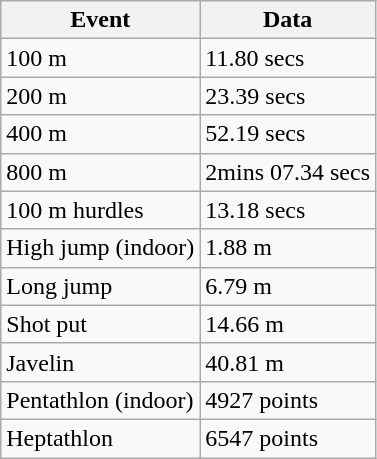<table class="wikitable">
<tr>
<th>Event</th>
<th>Data</th>
</tr>
<tr>
<td>100 m</td>
<td>11.80 secs</td>
</tr>
<tr>
<td>200 m</td>
<td>23.39 secs</td>
</tr>
<tr>
<td>400 m</td>
<td>52.19 secs</td>
</tr>
<tr>
<td>800 m</td>
<td>2mins 07.34 secs</td>
</tr>
<tr>
<td>100 m hurdles</td>
<td>13.18 secs</td>
</tr>
<tr>
<td>High jump (indoor)</td>
<td>1.88 m</td>
</tr>
<tr>
<td>Long jump</td>
<td>6.79 m</td>
</tr>
<tr>
<td>Shot put</td>
<td>14.66 m</td>
</tr>
<tr>
<td>Javelin</td>
<td>40.81 m</td>
</tr>
<tr>
<td>Pentathlon (indoor)</td>
<td>4927 points</td>
</tr>
<tr>
<td>Heptathlon</td>
<td>6547 points</td>
</tr>
</table>
